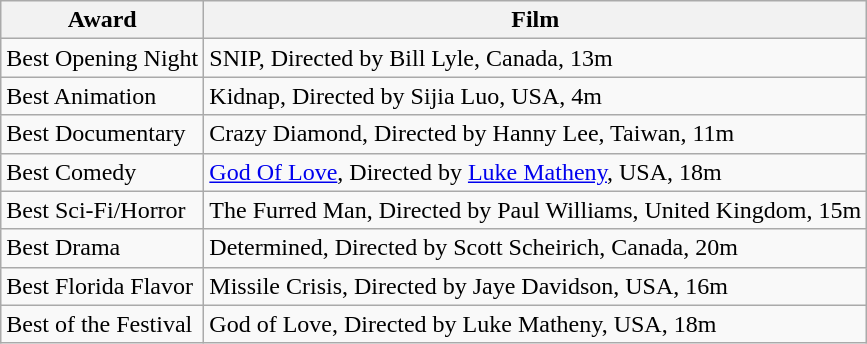<table class="wikitable">
<tr>
<th>Award</th>
<th>Film</th>
</tr>
<tr>
<td>Best Opening Night</td>
<td>SNIP, Directed by Bill Lyle, Canada, 13m</td>
</tr>
<tr>
<td>Best Animation</td>
<td>Kidnap, Directed by Sijia Luo, USA, 4m</td>
</tr>
<tr>
<td>Best Documentary</td>
<td>Crazy Diamond, Directed by Hanny Lee, Taiwan, 11m</td>
</tr>
<tr>
<td>Best Comedy</td>
<td><a href='#'>God Of Love</a>, Directed by <a href='#'>Luke Matheny</a>, USA, 18m</td>
</tr>
<tr>
<td>Best Sci-Fi/Horror</td>
<td>The Furred Man, Directed by Paul Williams, United Kingdom, 15m</td>
</tr>
<tr>
<td>Best Drama</td>
<td>Determined, Directed by Scott Scheirich, Canada, 20m</td>
</tr>
<tr>
<td>Best Florida Flavor</td>
<td>Missile Crisis, Directed by Jaye Davidson, USA, 16m</td>
</tr>
<tr>
<td>Best of the Festival</td>
<td>God of Love, Directed by Luke Matheny, USA, 18m</td>
</tr>
</table>
